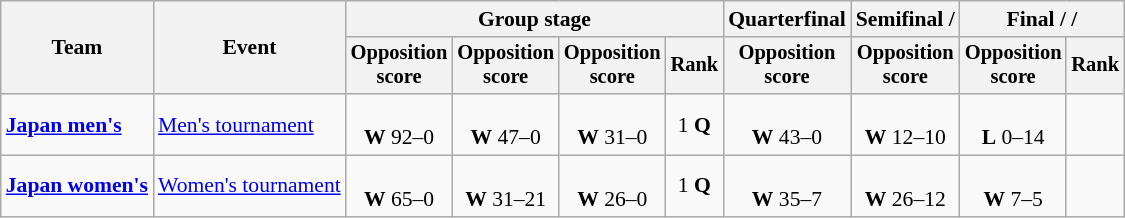<table class=wikitable style=font-size:90%;text-align:center>
<tr>
<th rowspan=2>Team</th>
<th rowspan=2>Event</th>
<th colspan=4>Group stage</th>
<th>Quarterfinal</th>
<th>Semifinal / </th>
<th colspan=2>Final /  / </th>
</tr>
<tr style=font-size:95%>
<th>Opposition<br> score</th>
<th>Opposition<br> score</th>
<th>Opposition<br> score</th>
<th>Rank</th>
<th>Opposition<br> score</th>
<th>Opposition<br> score</th>
<th>Opposition<br> score</th>
<th>Rank</th>
</tr>
<tr>
<td style="text-align:left"><strong><a href='#'>Japan men's</a></strong></td>
<td style="text-align:left" rowpsan=2><a href='#'>Men's tournament</a></td>
<td><br><strong>W</strong> 92–0</td>
<td><br><strong>W</strong> 47–0</td>
<td><br><strong>W</strong> 31–0</td>
<td>1 <strong>Q</strong></td>
<td><br><strong>W</strong> 43–0</td>
<td><br><strong>W</strong> 12–10</td>
<td><br><strong>L</strong> 0–14</td>
<td></td>
</tr>
<tr>
<td style="text-align:left"><strong><a href='#'>Japan women's</a></strong></td>
<td style="text-align:left"><a href='#'>Women's tournament</a></td>
<td><br><strong>W</strong> 65–0</td>
<td><br><strong>W</strong> 31–21</td>
<td><br><strong>W</strong> 26–0</td>
<td>1 <strong>Q</strong></td>
<td><br><strong>W</strong> 35–7</td>
<td><br><strong>W</strong> 26–12</td>
<td><br><strong>W</strong> 7–5</td>
<td></td>
</tr>
</table>
